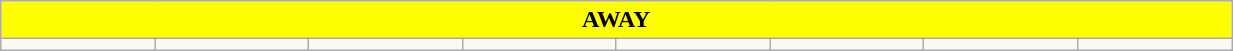<table class="wikitable collapsible collapsed" style="width:65%">
<tr>
<th colspan=10 ! style="color:black; background:yellow">AWAY</th>
</tr>
<tr>
<td></td>
<td></td>
<td></td>
<td></td>
<td></td>
<td></td>
<td></td>
<td></td>
</tr>
</table>
